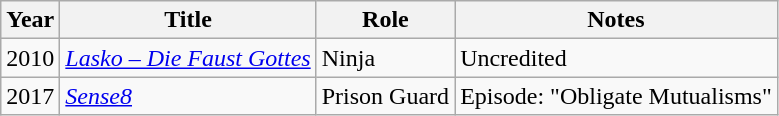<table class="wikitable">
<tr>
<th>Year</th>
<th>Title</th>
<th>Role</th>
<th>Notes</th>
</tr>
<tr>
<td>2010</td>
<td><em><a href='#'>Lasko – Die Faust Gottes</a></em></td>
<td>Ninja</td>
<td>Uncredited</td>
</tr>
<tr>
<td>2017</td>
<td><em><a href='#'>Sense8</a></em></td>
<td>Prison Guard</td>
<td>Episode: "Obligate Mutualisms"</td>
</tr>
</table>
